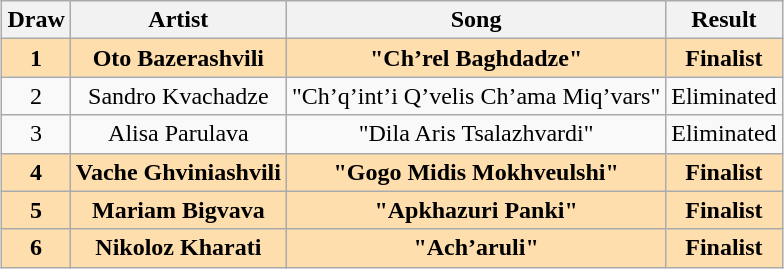<table class="sortable wikitable" style="text-align:center;margin:1em auto 1em auto">
<tr>
<th>Draw</th>
<th>Artist</th>
<th>Song</th>
<th>Result</th>
</tr>
<tr style="font-weight:bold; background:navajowhite;">
<td>1</td>
<td>Oto Bazerashvili<br></td>
<td>"Ch’rel Baghdadze"<br></td>
<td>Finalist</td>
</tr>
<tr>
<td>2</td>
<td>Sandro Kvachadze<br></td>
<td>"Ch’q’int’i Q’velis Ch’ama Miq’vars"<br></td>
<td>Eliminated</td>
</tr>
<tr>
<td>3</td>
<td>Alisa Parulava<br></td>
<td>"Dila Aris Tsalazhvardi"<br></td>
<td>Eliminated</td>
</tr>
<tr style="font-weight:bold; background:navajowhite;">
<td>4</td>
<td>Vache Ghviniashvili<br></td>
<td>"Gogo Midis Mokhveulshi"<br></td>
<td>Finalist</td>
</tr>
<tr style="font-weight:bold; background:navajowhite;">
<td>5</td>
<td>Mariam Bigvava<br></td>
<td>"Apkhazuri Panki"<br></td>
<td>Finalist</td>
</tr>
<tr style="font-weight:bold; background:navajowhite;">
<td>6</td>
<td>Nikoloz Kharati<br></td>
<td>"Ach’aruli"<br></td>
<td>Finalist</td>
</tr>
</table>
